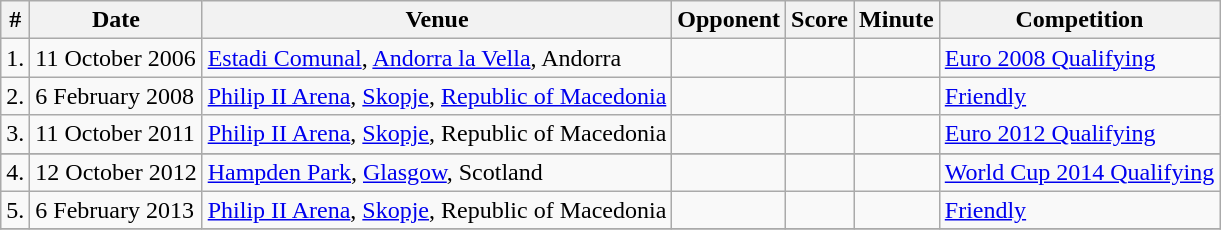<table class="wikitable">
<tr>
<th>#</th>
<th>Date</th>
<th>Venue</th>
<th>Opponent</th>
<th>Score</th>
<th>Minute</th>
<th>Competition</th>
</tr>
<tr>
<td>1.</td>
<td>11 October 2006</td>
<td><a href='#'>Estadi Comunal</a>, <a href='#'>Andorra la Vella</a>, Andorra</td>
<td></td>
<td></td>
<td></td>
<td><a href='#'>Euro 2008 Qualifying</a></td>
</tr>
<tr>
<td>2.</td>
<td>6 February 2008</td>
<td><a href='#'>Philip II Arena</a>, <a href='#'>Skopje</a>, <a href='#'>Republic of Macedonia</a></td>
<td></td>
<td></td>
<td></td>
<td><a href='#'>Friendly</a></td>
</tr>
<tr>
<td>3.</td>
<td>11 October 2011</td>
<td><a href='#'>Philip II Arena</a>, <a href='#'>Skopje</a>, Republic of Macedonia</td>
<td></td>
<td></td>
<td></td>
<td><a href='#'>Euro 2012 Qualifying</a></td>
</tr>
<tr>
</tr>
<tr>
<td>4.</td>
<td>12 October 2012</td>
<td><a href='#'>Hampden Park</a>, <a href='#'>Glasgow</a>, Scotland</td>
<td></td>
<td></td>
<td></td>
<td><a href='#'>World Cup 2014 Qualifying</a></td>
</tr>
<tr>
<td>5.</td>
<td>6 February 2013</td>
<td><a href='#'>Philip II Arena</a>, <a href='#'>Skopje</a>, Republic of Macedonia</td>
<td></td>
<td></td>
<td></td>
<td><a href='#'>Friendly</a></td>
</tr>
<tr>
</tr>
</table>
